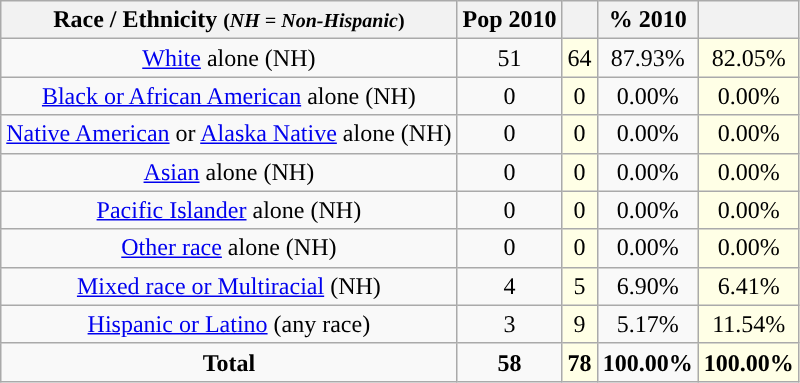<table class="wikitable" style="text-align:center;">
<tr>
<th>Race / Ethnicity <small>(<em>NH = Non-Hispanic</em>)</small></th>
<th>Pop 2010</th>
<th></th>
<th>% 2010</th>
<th></th>
</tr>
<tr>
<td><a href='#'>White</a> alone (NH)</td>
<td>51</td>
<td style='background: #ffffe6;'>64</td>
<td>87.93%</td>
<td style='background: #ffffe6;'>82.05%</td>
</tr>
<tr>
<td><a href='#'>Black or African American</a> alone (NH)</td>
<td>0</td>
<td style='background: #ffffe6;'>0</td>
<td>0.00%</td>
<td style='background: #ffffe6;'>0.00%</td>
</tr>
<tr>
<td><a href='#'>Native American</a> or <a href='#'>Alaska Native</a> alone (NH)</td>
<td>0</td>
<td style='background: #ffffe6;'>0</td>
<td>0.00%</td>
<td style='background: #ffffe6;'>0.00%</td>
</tr>
<tr>
<td><a href='#'>Asian</a> alone (NH)</td>
<td>0</td>
<td style='background: #ffffe6;'>0</td>
<td>0.00%</td>
<td style='background: #ffffe6;'>0.00%</td>
</tr>
<tr>
<td><a href='#'>Pacific Islander</a> alone (NH)</td>
<td>0</td>
<td style='background: #ffffe6;'>0</td>
<td>0.00%</td>
<td style='background: #ffffe6;'>0.00%</td>
</tr>
<tr>
<td><a href='#'>Other race</a> alone (NH)</td>
<td>0</td>
<td style='background: #ffffe6;'>0</td>
<td>0.00%</td>
<td style='background: #ffffe6;'>0.00%</td>
</tr>
<tr>
<td><a href='#'>Mixed race or Multiracial</a> (NH)</td>
<td>4</td>
<td style='background: #ffffe6;'>5</td>
<td>6.90%</td>
<td style='background: #ffffe6;'>6.41%</td>
</tr>
<tr>
<td><a href='#'>Hispanic or Latino</a> (any race)</td>
<td>3</td>
<td style='background: #ffffe6;'>9</td>
<td>5.17%</td>
<td style='background: #ffffe6;'>11.54%</td>
</tr>
<tr>
<td><strong>Total</strong></td>
<td><strong>58</strong></td>
<td style='background: #ffffe6;'><strong>78</strong></td>
<td><strong>100.00%</strong></td>
<td style='background: #ffffe6;'><strong>100.00%</strong></td>
</tr>
</table>
